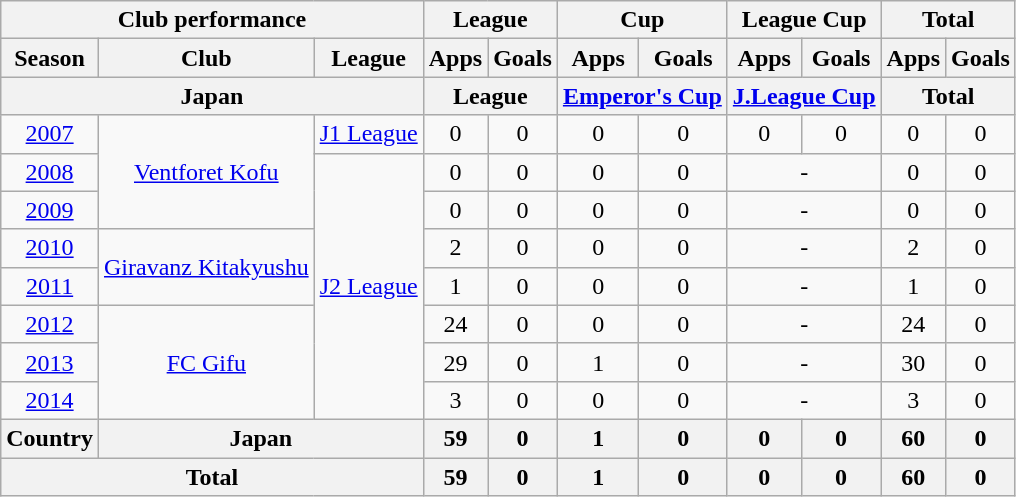<table class="wikitable" style="text-align:center;">
<tr>
<th colspan=3>Club performance</th>
<th colspan=2>League</th>
<th colspan=2>Cup</th>
<th colspan=2>League Cup</th>
<th colspan=2>Total</th>
</tr>
<tr>
<th>Season</th>
<th>Club</th>
<th>League</th>
<th>Apps</th>
<th>Goals</th>
<th>Apps</th>
<th>Goals</th>
<th>Apps</th>
<th>Goals</th>
<th>Apps</th>
<th>Goals</th>
</tr>
<tr>
<th colspan=3>Japan</th>
<th colspan=2>League</th>
<th colspan=2><a href='#'>Emperor's Cup</a></th>
<th colspan=2><a href='#'>J.League Cup</a></th>
<th colspan=2>Total</th>
</tr>
<tr>
<td><a href='#'>2007</a></td>
<td rowspan="3"><a href='#'>Ventforet Kofu</a></td>
<td><a href='#'>J1 League</a></td>
<td>0</td>
<td>0</td>
<td>0</td>
<td>0</td>
<td>0</td>
<td>0</td>
<td>0</td>
<td>0</td>
</tr>
<tr>
<td><a href='#'>2008</a></td>
<td rowspan="7"><a href='#'>J2 League</a></td>
<td>0</td>
<td>0</td>
<td>0</td>
<td>0</td>
<td colspan="2">-</td>
<td>0</td>
<td>0</td>
</tr>
<tr>
<td><a href='#'>2009</a></td>
<td>0</td>
<td>0</td>
<td>0</td>
<td>0</td>
<td colspan="2">-</td>
<td>0</td>
<td>0</td>
</tr>
<tr>
<td><a href='#'>2010</a></td>
<td rowspan="2"><a href='#'>Giravanz Kitakyushu</a></td>
<td>2</td>
<td>0</td>
<td>0</td>
<td>0</td>
<td colspan="2">-</td>
<td>2</td>
<td>0</td>
</tr>
<tr>
<td><a href='#'>2011</a></td>
<td>1</td>
<td>0</td>
<td>0</td>
<td>0</td>
<td colspan="2">-</td>
<td>1</td>
<td>0</td>
</tr>
<tr>
<td><a href='#'>2012</a></td>
<td rowspan=3><a href='#'>FC Gifu</a></td>
<td>24</td>
<td>0</td>
<td>0</td>
<td>0</td>
<td colspan="2">-</td>
<td>24</td>
<td>0</td>
</tr>
<tr>
<td><a href='#'>2013</a></td>
<td>29</td>
<td>0</td>
<td>1</td>
<td>0</td>
<td colspan="2">-</td>
<td>30</td>
<td>0</td>
</tr>
<tr>
<td><a href='#'>2014</a></td>
<td>3</td>
<td>0</td>
<td>0</td>
<td>0</td>
<td colspan="2">-</td>
<td>3</td>
<td>0</td>
</tr>
<tr>
<th rowspan=1>Country</th>
<th colspan=2>Japan</th>
<th>59</th>
<th>0</th>
<th>1</th>
<th>0</th>
<th>0</th>
<th>0</th>
<th>60</th>
<th>0</th>
</tr>
<tr>
<th colspan=3>Total</th>
<th>59</th>
<th>0</th>
<th>1</th>
<th>0</th>
<th>0</th>
<th>0</th>
<th>60</th>
<th>0</th>
</tr>
</table>
